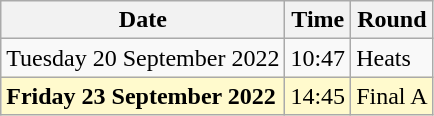<table class="wikitable">
<tr>
<th>Date</th>
<th>Time</th>
<th>Round</th>
</tr>
<tr>
<td>Tuesday 20 September 2022</td>
<td>10:47</td>
<td>Heats</td>
</tr>
<tr bgcolor=lemonchiffon>
<td><strong>Friday 23 September 2022</strong></td>
<td>14:45</td>
<td>Final A</td>
</tr>
</table>
